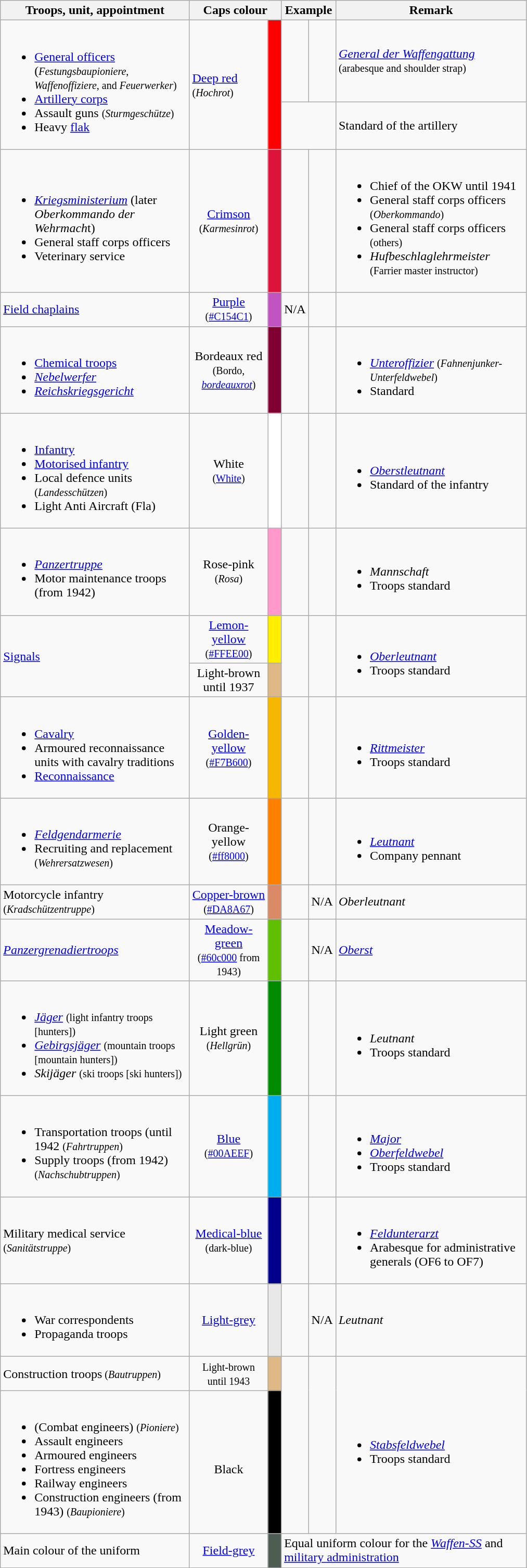<table class="wikitable" style = "width:675px;">
<tr>
<th>Troops, unit, appointment</th>
<th colspan="2">Caps colour</th>
<th colspan="2">Example</th>
<th>Remark</th>
</tr>
<tr 1>
<td rowspan="2"><br><ul><li><a href='#'>General officers</a> (<small><em>Festungsbaupioniere</em>, <em>Waffenoffiziere</em>, and <em>Feuerwerker</em>)</small></li><li><a href='#'>Artillery corps</a></li><li>Assault guns <small>(<em>Sturmgeschütze</em>)</small></li><li>Heavy <a href='#'>flak</a></li></ul></td>
<td rowspan="2"><a href='#'>Deep red</a><br><small>(<em>Hochrot</em>)</small></td>
<td rowspan="2" align="center" style="background:red;">       </td>
<td align="center"></td>
<td align="center"></td>
<td><a href='#'><em>General der Waffengattung</em></a><br><small>(arabesque and shoulder strap)</small></td>
</tr>
<tr 2>
<td colspan="2" align="center"></td>
<td>Standard of the artillery</td>
</tr>
<tr #960018>
<td><br><ul><li><a href='#'><em>Kriegsministerium</em></a> (later <em>Oberkommando der Wehrmach</em>t)</li><li>General staff corps officers</li><li>Veterinary service</li></ul></td>
<td align="center"><a href='#'>Crimson</a><br><small>(<em>Karmesinrot</em>)</small></td>
<td align="center" style="background:#DC143C"></td>
<td align="center"><br><br></td>
<td align="center"></td>
<td><br><ul><li>Chief of the OKW until 1941</li><li>General staff corps officers <small>(<em>Oberkommando</em>)</small></li><li>General staff corps officers <small>(others)</small></li><li><em>Hufbeschlaglehrmeister</em> <small>(Farrier master instructor)</small></li></ul></td>
</tr>
<tr 3>
<td><a href='#'>Field chaplains</a></td>
<td align="center"><a href='#'>Purple</a><br><small>(<a href='#'>#C154C1</a>)</small></td>
<td align="center" style ="background:#C154C1;"></td>
<td align="center" style="vertical-align: middle">N/A</td>
<td align="center"></td>
<td></td>
</tr>
<tr 4>
<td><br><ul><li><a href='#'>Chemical troops</a></li><li><em><a href='#'>Nebelwerfer</a></em></li><li><em><a href='#'>Reichskriegsgericht</a></em></li></ul></td>
<td align="center">Bordeaux red<br><small>(Bordo, <a href='#'><em>bordeauxrot</em></a>)</small></td>
<td align="center" style = "background:#800032;"></td>
<td align="center"></td>
<td align="center"></td>
<td><br><ul><li><em><a href='#'>Unteroffizier</a></em> <small>(<em>Fahnenjunker-Unterfeldwebel</em>)</small></li><li>Standard</li></ul></td>
</tr>
<tr 5>
<td><br><ul><li><a href='#'>Infantry</a></li><li><a href='#'>Motorised infantry</a></li><li>Local defence units <small>(<em>Landesschützen</em>)</small></li><li>Light Anti Aircraft (Fla)</li></ul></td>
<td align="center">White<br><small>(<a href='#'>White</a>)</small></td>
<td align="center" style="background:white"></td>
<td align="center"></td>
<td align="center"></td>
<td><br><ul><li><em><a href='#'>Oberstleutnant</a></em></li><li>Standard of the infantry</li></ul></td>
</tr>
<tr 6>
<td><br><ul><li><em><a href='#'>Panzertruppe</a></em></li><li>Motor maintenance troops (from 1942)</li></ul></td>
<td align="center">Rose-pink<br><small>(<em>Rosa</em>)</small></td>
<td align="center" style="background:#FF99CC;"></td>
<td align="center"></td>
<td align="center"></td>
<td><br><ul><li><em>Mannschaft</em></li><li>Troops standard</li></ul></td>
</tr>
<tr 7>
<td rowspan="2"><a href='#'>Signals</a></td>
<td align="center"><a href='#'>Lemon-yellow</a><br><small>(<a href='#'>#FFEE00</a>)</small></td>
<td align="center" style="background:#FFEE00"></td>
<td rowspan="2"></td>
<td align="center" rowspan="2"></td>
<td rowspan="2"><br><ul><li><em><a href='#'>Oberleutnant</a></em></li><li>Troops standard</li></ul></td>
</tr>
<tr>
<td align="center">Light-brown until 1937</td>
<td align="center" style="background:burlywood; color:black;"></td>
</tr>
<tr 8>
<td><br><ul><li><a href='#'>Cavalry</a></li><li>Armoured reconnaissance units with cavalry traditions</li><li><a href='#'>Reconnaissance</a></li></ul></td>
<td align="center"><a href='#'>Golden-yellow</a><br><small>(<a href='#'>#F7B600</a>)</small></td>
<td align="center" style="background:#F7B600;"></td>
<td align="center"></td>
<td align="center"></td>
<td><br><ul><li><em><a href='#'>Rittmeister</a></em></li><li>Troops standard</li></ul></td>
</tr>
<tr 9>
<td><br><ul><li><em><a href='#'>Feldgendarmerie</a></em></li><li>Recruiting and replacement <small>(<em>Wehrersatzwesen</em>)</small></li></ul></td>
<td align="center">Orange-yellow<small><br>(<a href='#'>#ff8000</a>)</small></td>
<td align="center" style ="background:#ff8000;"></td>
<td align="center"></td>
<td align="center"></td>
<td><br><ul><li><em><a href='#'>Leutnant</a></em></li><li>Company pennant</li></ul></td>
</tr>
<tr 10>
<td>Motorcycle infantry <small>(<em>Kradschützentruppe</em>)</small></td>
<td align="center"><a href='#'>Copper-brown</a><br><small>(<a href='#'>#DA8A67</a>)</small></td>
<td align="center" style="background:#DA8A67;"></td>
<td align="center"></td>
<td align = "center" style="vertical-align: middle">N/A</td>
<td><em>Oberleutnant</em></td>
</tr>
<tr 11>
<td><a href='#'><em>Panzergrenadiertroops</em></a></td>
<td align="center"><a href='#'>Meadow-green</a><br><small>(<a href='#'>#60c000</a> from 1943)</small></td>
<td align="center" style="background:#60c000;"></td>
<td colspan="1"></td>
<td align = "center" style="vertical-align: middle">N/A</td>
<td><em><a href='#'>Oberst</a></em></td>
</tr>
<tr 12>
<td><br><ul><li><em><a href='#'>Jäger</a></em> <small>(light infantry troops [hunters])</small></li><li><em><a href='#'>Gebirgsjäger</a></em> <small>(mountain troops [mountain hunters])</small></li><li><em>Skijäger</em> <small>(ski troops [ski hunters])</small></li></ul></td>
<td align="center">Light green<br><small>(<em>Hellgrün</em>)</small></td>
<td align="center" style="background:#008B00;"></td>
<td align="center"></td>
<td align="center"></td>
<td><br><ul><li><em>Leutnant</em></li><li>Troops standard</li></ul></td>
</tr>
<tr 13>
<td><br><ul><li>Transportation troops (until 1942 <small>(<em>Fahrtruppen</em>)</small></li><li>Supply troops (from 1942) <small>(<em>Nachschubtruppen</em>)</small></li></ul></td>
<td align="center"><a href='#'>Blue</a><br><small>(<a href='#'>#00AEEF</a>)</small></td>
<td align="center" style="background:#00AEEF;"></td>
<td align="center"> </td>
<td align="center"></td>
<td><br><ul><li><em><a href='#'>Major</a></em></li><li><em><a href='#'>Oberfeldwebel</a></em></li><li>Troops standard</li></ul></td>
</tr>
<tr 14 #2C39Bf>
<td>Military medical service <small>(<em>Sanitätstruppe</em>)</small></td>
<td align="center"><a href='#'>Medical-blue</a><br><small>(dark-blue)</small></td>
<td align="center" style ="background:darkblue; color:white"></td>
<td align = "center"></td>
<td align = "center"></td>
<td><br><ul><li><em><a href='#'>Feldunterarzt</a></em></li><li>Arabesque for administrative generals (OF6 to OF7)</li></ul></td>
</tr>
<tr 15>
<td><br><ul><li>War correspondents</li><li>Propaganda troops</li></ul></td>
<td align="center"><a href='#'>Light-grey</a></td>
<td align="center" style="background:#e8e8e8; color:black;"></td>
<td align = "center"></td>
<td align = "center" style="vertical-align: middle">N/A</td>
<td><em>Leutnant</em></td>
</tr>
<tr 16 saddlebrown/burlywood>
<td>Construction troops<small> (<em>Bautruppen</em>)</small></td>
<td align="center"><small>Light-brown until 1943</small></td>
<td align="center" style="background:burlywood; color:black;"></td>
<td rowspan="2" align="center"></td>
<td rowspan="2" align="center"></td>
<td rowspan="2"><br><ul><li><em><a href='#'>Stabsfeldwebel</a></em></li><li>Troops standard</li></ul></td>
</tr>
<tr 17 black>
<td><br><ul><li>(Combat engineers) <small>(<em>Pioniere</em>)</small></li><li>Assault engineers</li><li>Armoured engineers</li><li>Fortress engineers</li><li>Railway engineers</li><li>Construction engineers (from 1943) <small>(<em>Baupioniere</em>)</small></li></ul></td>
<td align="center"><br>Black<br></td>
<td align="center" style="background:black; color:white;"></td>
</tr>
<tr 24>
<td>Main colour of the uniform</td>
<td align="center"><a href='#'>Field-grey</a></td>
<td colspan="1" align="center" style="background:#4D5D53; color:white"></td>
<td colspan="3">Equal uniform colour for the <em><a href='#'>Waffen-SS</a></em> and <a href='#'>military administration</a></td>
</tr>
</table>
